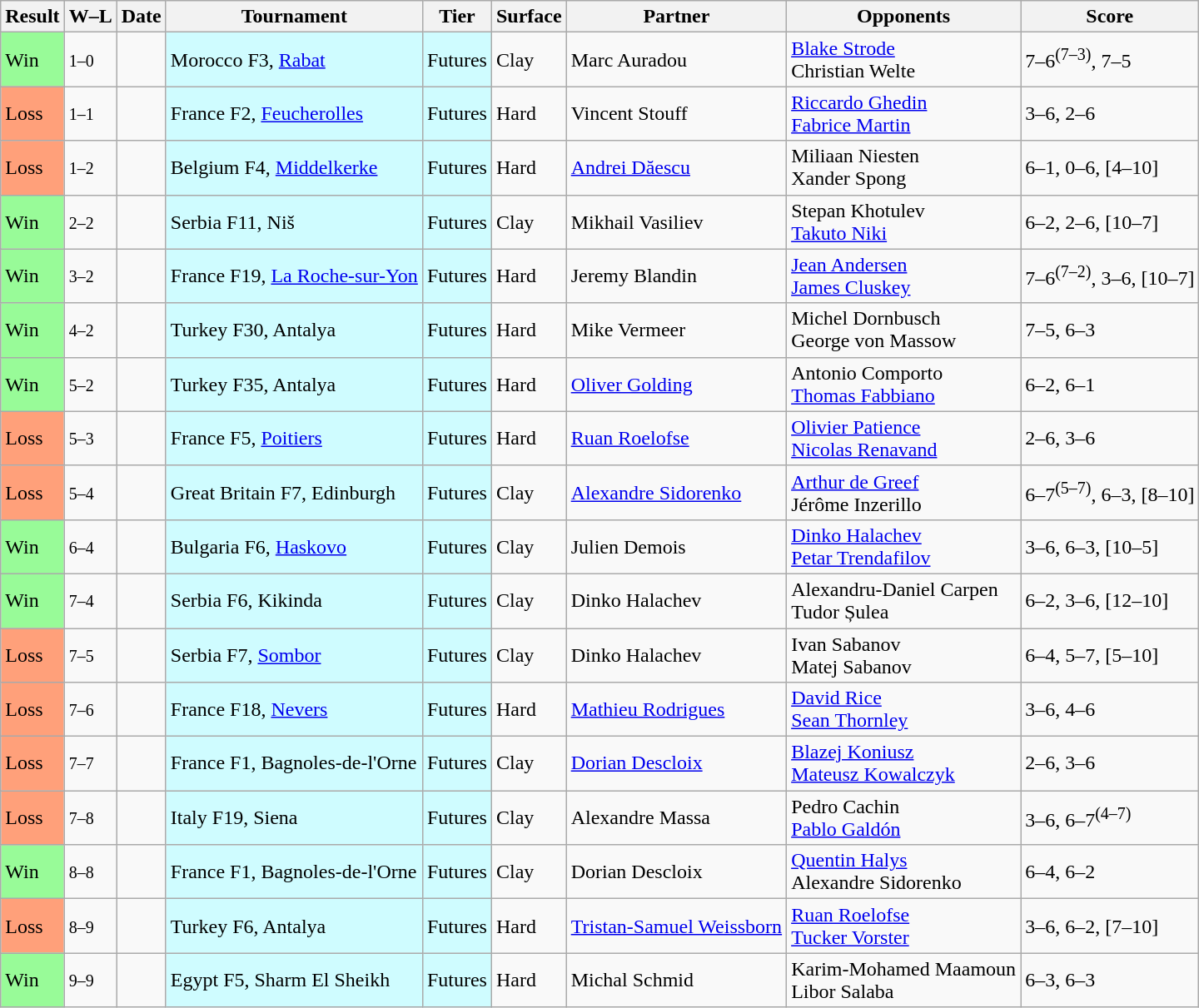<table class="sortable wikitable">
<tr>
<th>Result</th>
<th class="unsortable">W–L</th>
<th>Date</th>
<th>Tournament</th>
<th>Tier</th>
<th>Surface</th>
<th>Partner</th>
<th>Opponents</th>
<th class="unsortable">Score</th>
</tr>
<tr>
<td style="background:#98fb98;">Win</td>
<td><small>1–0</small></td>
<td></td>
<td style="background:#cffcff;">Morocco F3, <a href='#'>Rabat</a></td>
<td style="background:#cffcff;">Futures</td>
<td>Clay</td>
<td> Marc Auradou</td>
<td> <a href='#'>Blake Strode</a><br> Christian Welte</td>
<td>7–6<sup>(7–3)</sup>, 7–5</td>
</tr>
<tr>
<td style="background:#ffa07a;">Loss</td>
<td><small>1–1</small></td>
<td></td>
<td style="background:#cffcff;">France F2, <a href='#'>Feucherolles</a></td>
<td style="background:#cffcff;">Futures</td>
<td>Hard</td>
<td> Vincent Stouff</td>
<td> <a href='#'>Riccardo Ghedin</a><br> <a href='#'>Fabrice Martin</a></td>
<td>3–6, 2–6</td>
</tr>
<tr>
<td style="background:#ffa07a;">Loss</td>
<td><small>1–2</small></td>
<td></td>
<td style="background:#cffcff;">Belgium F4, <a href='#'>Middelkerke</a></td>
<td style="background:#cffcff;">Futures</td>
<td>Hard</td>
<td> <a href='#'>Andrei Dăescu</a></td>
<td> Miliaan Niesten<br> Xander Spong</td>
<td>6–1, 0–6, [4–10]</td>
</tr>
<tr>
<td style="background:#98fb98;">Win</td>
<td><small>2–2</small></td>
<td></td>
<td style="background:#cffcff;">Serbia F11, Niš</td>
<td style="background:#cffcff;">Futures</td>
<td>Clay</td>
<td> Mikhail Vasiliev</td>
<td> Stepan Khotulev<br> <a href='#'>Takuto Niki</a></td>
<td>6–2, 2–6, [10–7]</td>
</tr>
<tr>
<td style="background:#98fb98;">Win</td>
<td><small>3–2</small></td>
<td></td>
<td style="background:#cffcff;">France F19, <a href='#'>La Roche-sur-Yon</a></td>
<td style="background:#cffcff;">Futures</td>
<td>Hard</td>
<td> Jeremy Blandin</td>
<td> <a href='#'>Jean Andersen</a><br> <a href='#'>James Cluskey</a></td>
<td>7–6<sup>(7–2)</sup>, 3–6, [10–7]</td>
</tr>
<tr>
<td style="background:#98fb98;">Win</td>
<td><small>4–2</small></td>
<td></td>
<td style="background:#cffcff;">Turkey F30, Antalya</td>
<td style="background:#cffcff;">Futures</td>
<td>Hard</td>
<td> Mike Vermeer</td>
<td> Michel Dornbusch<br> George von Massow</td>
<td>7–5, 6–3</td>
</tr>
<tr>
<td style="background:#98fb98;">Win</td>
<td><small>5–2</small></td>
<td></td>
<td style="background:#cffcff;">Turkey F35, Antalya</td>
<td style="background:#cffcff;">Futures</td>
<td>Hard</td>
<td> <a href='#'>Oliver Golding</a></td>
<td> Antonio Comporto<br> <a href='#'>Thomas Fabbiano</a></td>
<td>6–2, 6–1</td>
</tr>
<tr>
<td style="background:#ffa07a;">Loss</td>
<td><small>5–3</small></td>
<td></td>
<td style="background:#cffcff;">France F5, <a href='#'>Poitiers</a></td>
<td style="background:#cffcff;">Futures</td>
<td>Hard</td>
<td> <a href='#'>Ruan Roelofse</a></td>
<td> <a href='#'>Olivier Patience</a><br> <a href='#'>Nicolas Renavand</a></td>
<td>2–6, 3–6</td>
</tr>
<tr>
<td style="background:#ffa07a;">Loss</td>
<td><small>5–4</small></td>
<td></td>
<td style="background:#cffcff;">Great Britain F7, Edinburgh</td>
<td style="background:#cffcff;">Futures</td>
<td>Clay</td>
<td> <a href='#'>Alexandre Sidorenko</a></td>
<td> <a href='#'>Arthur de Greef</a><br> Jérôme Inzerillo</td>
<td>6–7<sup>(5–7)</sup>, 6–3, [8–10]</td>
</tr>
<tr>
<td style="background:#98fb98;">Win</td>
<td><small>6–4</small></td>
<td></td>
<td style="background:#cffcff;">Bulgaria F6, <a href='#'>Haskovo</a></td>
<td style="background:#cffcff;">Futures</td>
<td>Clay</td>
<td> Julien Demois</td>
<td> <a href='#'>Dinko Halachev</a><br> <a href='#'>Petar Trendafilov</a></td>
<td>3–6, 6–3, [10–5]</td>
</tr>
<tr>
<td style="background:#98fb98;">Win</td>
<td><small>7–4</small></td>
<td></td>
<td style="background:#cffcff;">Serbia F6, Kikinda</td>
<td style="background:#cffcff;">Futures</td>
<td>Clay</td>
<td> Dinko Halachev</td>
<td> Alexandru-Daniel Carpen<br> Tudor Șulea</td>
<td>6–2, 3–6, [12–10]</td>
</tr>
<tr>
<td style="background:#ffa07a;">Loss</td>
<td><small>7–5</small></td>
<td></td>
<td style="background:#cffcff;">Serbia F7, <a href='#'>Sombor</a></td>
<td style="background:#cffcff;">Futures</td>
<td>Clay</td>
<td> Dinko Halachev</td>
<td> Ivan Sabanov<br> Matej Sabanov</td>
<td>6–4, 5–7, [5–10]</td>
</tr>
<tr>
<td style="background:#ffa07a;">Loss</td>
<td><small>7–6</small></td>
<td></td>
<td style="background:#cffcff;">France F18, <a href='#'>Nevers</a></td>
<td style="background:#cffcff;">Futures</td>
<td>Hard</td>
<td> <a href='#'>Mathieu Rodrigues</a></td>
<td> <a href='#'>David Rice</a><br> <a href='#'>Sean Thornley</a></td>
<td>3–6, 4–6</td>
</tr>
<tr>
<td style="background:#ffa07a;">Loss</td>
<td><small>7–7</small></td>
<td></td>
<td style="background:#cffcff;">France F1, Bagnoles-de-l'Orne</td>
<td style="background:#cffcff;">Futures</td>
<td>Clay</td>
<td> <a href='#'>Dorian Descloix</a></td>
<td> <a href='#'>Blazej Koniusz</a><br> <a href='#'>Mateusz Kowalczyk</a></td>
<td>2–6, 3–6</td>
</tr>
<tr>
<td style="background:#ffa07a;">Loss</td>
<td><small>7–8</small></td>
<td></td>
<td style="background:#cffcff;">Italy F19, Siena</td>
<td style="background:#cffcff;">Futures</td>
<td>Clay</td>
<td> Alexandre Massa</td>
<td> Pedro Cachin<br> <a href='#'>Pablo Galdón</a></td>
<td>3–6, 6–7<sup>(4–7)</sup></td>
</tr>
<tr>
<td style="background:#98fb98;">Win</td>
<td><small>8–8</small></td>
<td></td>
<td style="background:#cffcff;">France F1, Bagnoles-de-l'Orne</td>
<td style="background:#cffcff;">Futures</td>
<td>Clay</td>
<td> Dorian Descloix</td>
<td> <a href='#'>Quentin Halys</a><br> Alexandre Sidorenko</td>
<td>6–4, 6–2</td>
</tr>
<tr>
<td style="background:#ffa07a;">Loss</td>
<td><small>8–9</small></td>
<td></td>
<td style="background:#cffcff;">Turkey F6, Antalya</td>
<td style="background:#cffcff;">Futures</td>
<td>Hard</td>
<td> <a href='#'>Tristan-Samuel Weissborn</a></td>
<td> <a href='#'>Ruan Roelofse</a><br> <a href='#'>Tucker Vorster</a></td>
<td>3–6, 6–2, [7–10]</td>
</tr>
<tr>
<td style="background:#98fb98;">Win</td>
<td><small>9–9</small></td>
<td></td>
<td style="background:#cffcff;">Egypt F5, Sharm El Sheikh</td>
<td style="background:#cffcff;">Futures</td>
<td>Hard</td>
<td> Michal Schmid</td>
<td> Karim-Mohamed Maamoun<br> Libor Salaba</td>
<td>6–3, 6–3</td>
</tr>
</table>
